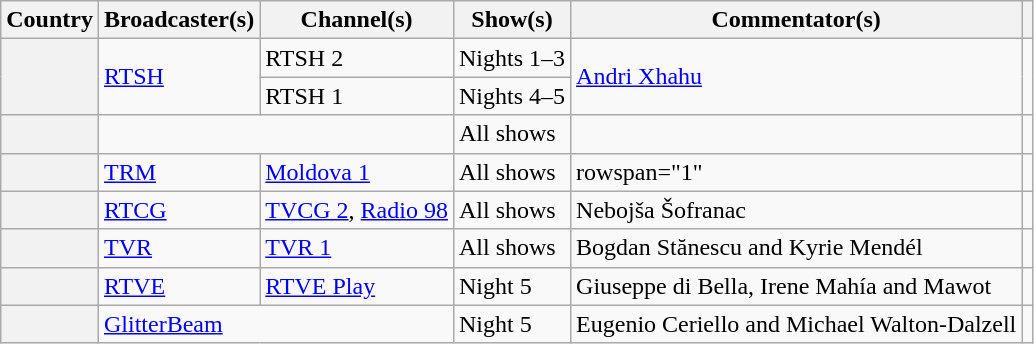<table class="wikitable plainrowheaders">
<tr>
<th>Country</th>
<th>Broadcaster(s)</th>
<th>Channel(s)</th>
<th>Show(s)</th>
<th>Commentator(s)</th>
<th></th>
</tr>
<tr>
<th scope="row" rowspan="2"></th>
<td rowspan="2"><a href='#'>RTSH</a></td>
<td>RTSH 2</td>
<td>Nights 1–3</td>
<td rowspan="2"><a href='#'>Andri Xhahu</a></td>
<td rowspan="2"></td>
</tr>
<tr>
<td>RTSH 1</td>
<td>Nights 4–5</td>
</tr>
<tr>
<th scope="row"></th>
<td colspan="2"></td>
<td>All shows</td>
<td></td>
<td></td>
</tr>
<tr>
<th scope="row"></th>
<td><a href='#'>TRM</a></td>
<td><a href='#'>Moldova 1</a></td>
<td>All shows</td>
<td>rowspan="1" </td>
<td></td>
</tr>
<tr>
<th scope="row"></th>
<td><a href='#'>RTCG</a></td>
<td><a href='#'>TVCG 2</a>, <a href='#'>Radio 98</a></td>
<td>All shows</td>
<td>Nebojša Šofranac</td>
<td></td>
</tr>
<tr>
<th scope="row"></th>
<td><a href='#'>TVR</a></td>
<td><a href='#'>TVR 1</a></td>
<td>All shows</td>
<td>Bogdan Stănescu and Kyrie Mendél</td>
<td></td>
</tr>
<tr>
<th scope="row"></th>
<td><a href='#'>RTVE</a></td>
<td><a href='#'>RTVE Play</a></td>
<td>Night 5</td>
<td>Giuseppe di Bella, Irene Mahía and Mawot</td>
<td></td>
</tr>
<tr>
<th scope="row"></th>
<td colspan="2"><a href='#'>GlitterBeam</a></td>
<td>Night 5</td>
<td>Eugenio Ceriello and Michael Walton-Dalzell</td>
<td></td>
</tr>
</table>
